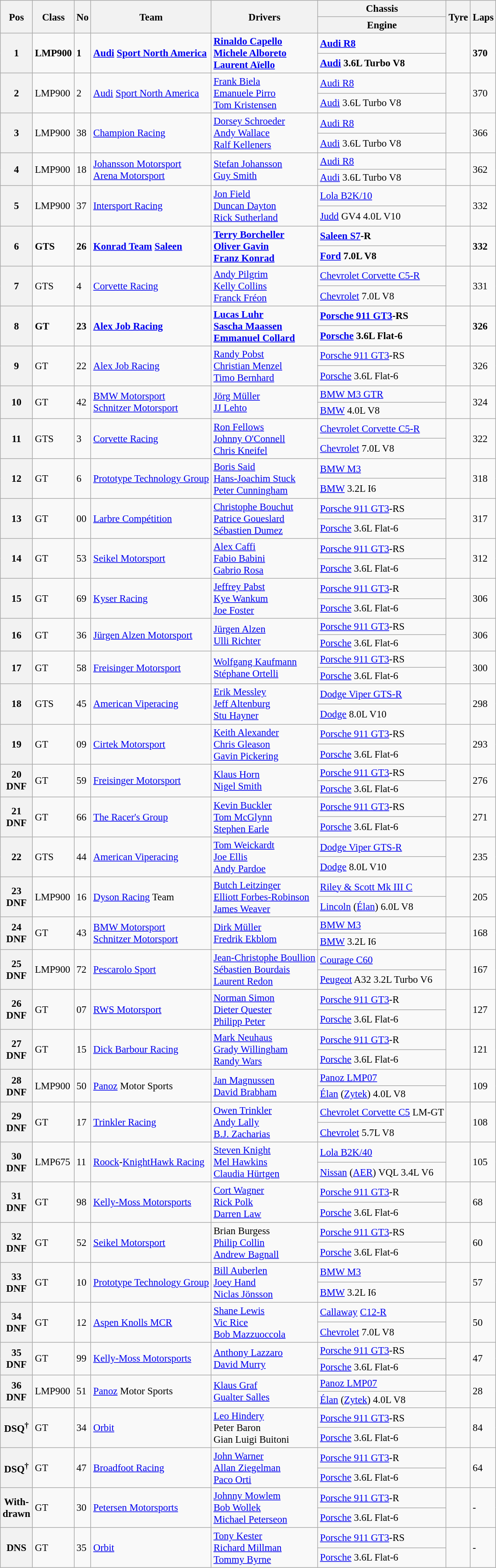<table class="wikitable" style="font-size: 95%;">
<tr>
<th rowspan=2>Pos</th>
<th rowspan=2>Class</th>
<th rowspan=2>No</th>
<th rowspan=2>Team</th>
<th rowspan=2>Drivers</th>
<th>Chassis</th>
<th rowspan=2>Tyre</th>
<th rowspan=2>Laps</th>
</tr>
<tr>
<th>Engine</th>
</tr>
<tr style="font-weight:bold">
<th rowspan=2>1</th>
<td rowspan=2>LMP900</td>
<td rowspan=2>1</td>
<td rowspan=2> <a href='#'>Audi</a> <a href='#'>Sport North America</a></td>
<td rowspan=2> <a href='#'>Rinaldo Capello</a><br> <a href='#'>Michele Alboreto</a><br> <a href='#'>Laurent Aïello</a></td>
<td><a href='#'>Audi R8</a></td>
<td rowspan=2></td>
<td rowspan=2>370</td>
</tr>
<tr style="font-weight:bold">
<td><a href='#'>Audi</a> 3.6L Turbo V8</td>
</tr>
<tr>
<th rowspan=2>2</th>
<td rowspan=2>LMP900</td>
<td rowspan=2>2</td>
<td rowspan=2> <a href='#'>Audi</a> <a href='#'>Sport North America</a></td>
<td rowspan=2> <a href='#'>Frank Biela</a><br> <a href='#'>Emanuele Pirro</a><br> <a href='#'>Tom Kristensen</a></td>
<td><a href='#'>Audi R8</a></td>
<td rowspan=2></td>
<td rowspan=2>370</td>
</tr>
<tr>
<td><a href='#'>Audi</a> 3.6L Turbo V8</td>
</tr>
<tr>
<th rowspan=2>3</th>
<td rowspan=2>LMP900</td>
<td rowspan=2>38</td>
<td rowspan=2> <a href='#'>Champion Racing</a></td>
<td rowspan=2> <a href='#'>Dorsey Schroeder</a><br> <a href='#'>Andy Wallace</a><br> <a href='#'>Ralf Kelleners</a></td>
<td><a href='#'>Audi R8</a></td>
<td rowspan=2></td>
<td rowspan=2>366</td>
</tr>
<tr>
<td><a href='#'>Audi</a> 3.6L Turbo V8</td>
</tr>
<tr>
<th rowspan=2>4</th>
<td rowspan=2>LMP900</td>
<td rowspan=2>18</td>
<td rowspan=2> <a href='#'>Johansson Motorsport</a><br> <a href='#'>Arena Motorsport</a></td>
<td rowspan=2> <a href='#'>Stefan Johansson</a><br> <a href='#'>Guy Smith</a></td>
<td><a href='#'>Audi R8</a></td>
<td rowspan=2></td>
<td rowspan=2>362</td>
</tr>
<tr>
<td><a href='#'>Audi</a> 3.6L Turbo V8</td>
</tr>
<tr>
<th rowspan=2>5</th>
<td rowspan=2>LMP900</td>
<td rowspan=2>37</td>
<td rowspan=2> <a href='#'>Intersport Racing</a></td>
<td rowspan=2> <a href='#'>Jon Field</a><br> <a href='#'>Duncan Dayton</a><br> <a href='#'>Rick Sutherland</a></td>
<td><a href='#'>Lola B2K/10</a></td>
<td rowspan=2></td>
<td rowspan=2>332</td>
</tr>
<tr>
<td><a href='#'>Judd</a> GV4 4.0L V10</td>
</tr>
<tr style="font-weight:bold">
<th rowspan=2>6</th>
<td rowspan=2>GTS</td>
<td rowspan=2>26</td>
<td rowspan=2> <a href='#'>Konrad Team</a> <a href='#'>Saleen</a></td>
<td rowspan=2> <a href='#'>Terry Borcheller</a><br> <a href='#'>Oliver Gavin</a><br> <a href='#'>Franz Konrad</a></td>
<td><a href='#'>Saleen S7</a>-R</td>
<td rowspan=2></td>
<td rowspan=2>332</td>
</tr>
<tr style="font-weight:bold">
<td><a href='#'>Ford</a> 7.0L V8</td>
</tr>
<tr>
<th rowspan=2>7</th>
<td rowspan=2>GTS</td>
<td rowspan=2>4</td>
<td rowspan=2> <a href='#'>Corvette Racing</a></td>
<td rowspan=2> <a href='#'>Andy Pilgrim</a><br> <a href='#'>Kelly Collins</a><br> <a href='#'>Franck Fréon</a></td>
<td><a href='#'>Chevrolet Corvette C5-R</a></td>
<td rowspan=2></td>
<td rowspan=2>331</td>
</tr>
<tr>
<td><a href='#'>Chevrolet</a> 7.0L V8</td>
</tr>
<tr style="font-weight:bold">
<th rowspan=2>8</th>
<td rowspan=2>GT</td>
<td rowspan=2>23</td>
<td rowspan=2> <a href='#'>Alex Job Racing</a></td>
<td rowspan=2> <a href='#'>Lucas Luhr</a><br> <a href='#'>Sascha Maassen</a><br> <a href='#'>Emmanuel Collard</a></td>
<td><a href='#'>Porsche 911 GT3</a>-RS</td>
<td rowspan=2></td>
<td rowspan=2>326</td>
</tr>
<tr style="font-weight:bold">
<td><a href='#'>Porsche</a> 3.6L Flat-6</td>
</tr>
<tr>
<th rowspan=2>9</th>
<td rowspan=2>GT</td>
<td rowspan=2>22</td>
<td rowspan=2> <a href='#'>Alex Job Racing</a></td>
<td rowspan=2> <a href='#'>Randy Pobst</a><br> <a href='#'>Christian Menzel</a><br> <a href='#'>Timo Bernhard</a></td>
<td><a href='#'>Porsche 911 GT3</a>-RS</td>
<td rowspan=2></td>
<td rowspan=2>326</td>
</tr>
<tr>
<td><a href='#'>Porsche</a> 3.6L Flat-6</td>
</tr>
<tr>
<th rowspan=2>10</th>
<td rowspan=2>GT</td>
<td rowspan=2>42</td>
<td rowspan=2> <a href='#'>BMW Motorsport</a><br> <a href='#'>Schnitzer Motorsport</a></td>
<td rowspan=2> <a href='#'>Jörg Müller</a><br> <a href='#'>JJ Lehto</a></td>
<td><a href='#'>BMW M3 GTR</a></td>
<td rowspan=2></td>
<td rowspan=2>324</td>
</tr>
<tr>
<td><a href='#'>BMW</a> 4.0L V8</td>
</tr>
<tr>
<th rowspan=2>11</th>
<td rowspan=2>GTS</td>
<td rowspan=2>3</td>
<td rowspan=2> <a href='#'>Corvette Racing</a></td>
<td rowspan=2> <a href='#'>Ron Fellows</a><br> <a href='#'>Johnny O'Connell</a><br> <a href='#'>Chris Kneifel</a></td>
<td><a href='#'>Chevrolet Corvette C5-R</a></td>
<td rowspan=2></td>
<td rowspan=2>322</td>
</tr>
<tr>
<td><a href='#'>Chevrolet</a> 7.0L V8</td>
</tr>
<tr>
<th rowspan=2>12</th>
<td rowspan=2>GT</td>
<td rowspan=2>6</td>
<td rowspan=2> <a href='#'>Prototype Technology Group</a></td>
<td rowspan=2> <a href='#'>Boris Said</a><br> <a href='#'>Hans-Joachim Stuck</a><br> <a href='#'>Peter Cunningham</a></td>
<td><a href='#'>BMW M3</a></td>
<td rowspan=2></td>
<td rowspan=2>318</td>
</tr>
<tr>
<td><a href='#'>BMW</a> 3.2L I6</td>
</tr>
<tr>
<th rowspan=2>13</th>
<td rowspan=2>GT</td>
<td rowspan=2>00</td>
<td rowspan=2> <a href='#'>Larbre Compétition</a></td>
<td rowspan=2> <a href='#'>Christophe Bouchut</a><br> <a href='#'>Patrice Goueslard</a><br> <a href='#'>Sébastien Dumez</a></td>
<td><a href='#'>Porsche 911 GT3</a>-RS</td>
<td rowspan=2></td>
<td rowspan=2>317</td>
</tr>
<tr>
<td><a href='#'>Porsche</a> 3.6L Flat-6</td>
</tr>
<tr>
<th rowspan=2>14</th>
<td rowspan=2>GT</td>
<td rowspan=2>53</td>
<td rowspan=2> <a href='#'>Seikel Motorsport</a></td>
<td rowspan=2> <a href='#'>Alex Caffi</a><br> <a href='#'>Fabio Babini</a><br> <a href='#'>Gabrio Rosa</a></td>
<td><a href='#'>Porsche 911 GT3</a>-RS</td>
<td rowspan=2></td>
<td rowspan=2>312</td>
</tr>
<tr>
<td><a href='#'>Porsche</a> 3.6L Flat-6</td>
</tr>
<tr>
<th rowspan=2>15</th>
<td rowspan=2>GT</td>
<td rowspan=2>69</td>
<td rowspan=2> <a href='#'>Kyser Racing</a></td>
<td rowspan=2> <a href='#'>Jeffrey Pabst</a><br> <a href='#'>Kye Wankum</a><br> <a href='#'>Joe Foster</a></td>
<td><a href='#'>Porsche 911 GT3</a>-R</td>
<td rowspan=2></td>
<td rowspan=2>306</td>
</tr>
<tr>
<td><a href='#'>Porsche</a> 3.6L Flat-6</td>
</tr>
<tr>
<th rowspan=2>16</th>
<td rowspan=2>GT</td>
<td rowspan=2>36</td>
<td rowspan=2> <a href='#'>Jürgen Alzen Motorsport</a></td>
<td rowspan=2> <a href='#'>Jürgen Alzen</a><br> <a href='#'>Ulli Richter</a></td>
<td><a href='#'>Porsche 911 GT3</a>-RS</td>
<td rowspan=2></td>
<td rowspan=2>306</td>
</tr>
<tr>
<td><a href='#'>Porsche</a> 3.6L Flat-6</td>
</tr>
<tr>
<th rowspan=2>17</th>
<td rowspan=2>GT</td>
<td rowspan=2>58</td>
<td rowspan=2> <a href='#'>Freisinger Motorsport</a></td>
<td rowspan=2> <a href='#'>Wolfgang Kaufmann</a><br> <a href='#'>Stéphane Ortelli</a></td>
<td><a href='#'>Porsche 911 GT3</a>-RS</td>
<td rowspan=2></td>
<td rowspan=2>300</td>
</tr>
<tr>
<td><a href='#'>Porsche</a> 3.6L Flat-6</td>
</tr>
<tr>
<th rowspan=2>18</th>
<td rowspan=2>GTS</td>
<td rowspan=2>45</td>
<td rowspan=2> <a href='#'>American Viperacing</a></td>
<td rowspan=2> <a href='#'>Erik Messley</a><br> <a href='#'>Jeff Altenburg</a><br> <a href='#'>Stu Hayner</a></td>
<td><a href='#'>Dodge Viper GTS-R</a></td>
<td rowspan=2></td>
<td rowspan=2>298</td>
</tr>
<tr>
<td><a href='#'>Dodge</a> 8.0L V10</td>
</tr>
<tr>
<th rowspan=2>19</th>
<td rowspan=2>GT</td>
<td rowspan=2>09</td>
<td rowspan=2> <a href='#'>Cirtek Motorsport</a></td>
<td rowspan=2> <a href='#'>Keith Alexander</a><br> <a href='#'>Chris Gleason</a><br> <a href='#'>Gavin Pickering</a></td>
<td><a href='#'>Porsche 911 GT3</a>-RS</td>
<td rowspan=2></td>
<td rowspan=2>293</td>
</tr>
<tr>
<td><a href='#'>Porsche</a> 3.6L Flat-6</td>
</tr>
<tr>
<th rowspan=2>20<br>DNF</th>
<td rowspan=2>GT</td>
<td rowspan=2>59</td>
<td rowspan=2> <a href='#'>Freisinger Motorsport</a></td>
<td rowspan=2> <a href='#'>Klaus Horn</a><br> <a href='#'>Nigel Smith</a></td>
<td><a href='#'>Porsche 911 GT3</a>-RS</td>
<td rowspan=2></td>
<td rowspan=2>276</td>
</tr>
<tr>
<td><a href='#'>Porsche</a> 3.6L Flat-6</td>
</tr>
<tr>
<th rowspan=2>21<br>DNF</th>
<td rowspan=2>GT</td>
<td rowspan=2>66</td>
<td rowspan=2> <a href='#'>The Racer's Group</a></td>
<td rowspan=2> <a href='#'>Kevin Buckler</a><br> <a href='#'>Tom McGlynn</a><br> <a href='#'>Stephen Earle</a></td>
<td><a href='#'>Porsche 911 GT3</a>-RS</td>
<td rowspan=2></td>
<td rowspan=2>271</td>
</tr>
<tr>
<td><a href='#'>Porsche</a> 3.6L Flat-6</td>
</tr>
<tr>
<th rowspan=2>22</th>
<td rowspan=2>GTS</td>
<td rowspan=2>44</td>
<td rowspan=2> <a href='#'>American Viperacing</a></td>
<td rowspan=2> <a href='#'>Tom Weickardt</a><br> <a href='#'>Joe Ellis</a><br> <a href='#'>Andy Pardoe</a></td>
<td><a href='#'>Dodge Viper GTS-R</a></td>
<td rowspan=2></td>
<td rowspan=2>235</td>
</tr>
<tr>
<td><a href='#'>Dodge</a> 8.0L V10</td>
</tr>
<tr>
<th rowspan=2>23<br>DNF</th>
<td rowspan=2>LMP900</td>
<td rowspan=2>16</td>
<td rowspan=2> <a href='#'>Dyson Racing</a> Team</td>
<td rowspan=2> <a href='#'>Butch Leitzinger</a><br> <a href='#'>Elliott Forbes-Robinson</a><br> <a href='#'>James Weaver</a></td>
<td><a href='#'>Riley & Scott Mk III C</a></td>
<td rowspan=2></td>
<td rowspan=2>205</td>
</tr>
<tr>
<td><a href='#'>Lincoln</a> (<a href='#'>Élan</a>) 6.0L V8</td>
</tr>
<tr>
<th rowspan=2>24<br>DNF</th>
<td rowspan=2>GT</td>
<td rowspan=2>43</td>
<td rowspan=2> <a href='#'>BMW Motorsport</a><br> <a href='#'>Schnitzer Motorsport</a></td>
<td rowspan=2> <a href='#'>Dirk Müller</a><br> <a href='#'>Fredrik Ekblom</a></td>
<td><a href='#'>BMW M3</a></td>
<td rowspan=2></td>
<td rowspan=2>168</td>
</tr>
<tr>
<td><a href='#'>BMW</a> 3.2L I6</td>
</tr>
<tr>
<th rowspan=2>25<br>DNF</th>
<td rowspan=2>LMP900</td>
<td rowspan=2>72</td>
<td rowspan=2> <a href='#'>Pescarolo Sport</a></td>
<td rowspan=2> <a href='#'>Jean-Christophe Boullion</a><br> <a href='#'>Sébastien Bourdais</a><br> <a href='#'>Laurent Redon</a></td>
<td><a href='#'>Courage C60</a></td>
<td rowspan=2></td>
<td rowspan=2>167</td>
</tr>
<tr>
<td><a href='#'>Peugeot</a> A32 3.2L Turbo V6</td>
</tr>
<tr>
<th rowspan=2>26<br>DNF</th>
<td rowspan=2>GT</td>
<td rowspan=2>07</td>
<td rowspan=2> <a href='#'>RWS Motorsport</a></td>
<td rowspan=2> <a href='#'>Norman Simon</a><br> <a href='#'>Dieter Quester</a><br> <a href='#'>Philipp Peter</a></td>
<td><a href='#'>Porsche 911 GT3</a>-R</td>
<td rowspan=2></td>
<td rowspan=2>127</td>
</tr>
<tr>
<td><a href='#'>Porsche</a> 3.6L Flat-6</td>
</tr>
<tr>
<th rowspan=2>27<br>DNF</th>
<td rowspan=2>GT</td>
<td rowspan=2>15</td>
<td rowspan=2> <a href='#'>Dick Barbour Racing</a></td>
<td rowspan=2> <a href='#'>Mark Neuhaus</a><br> <a href='#'>Grady Willingham</a><br> <a href='#'>Randy Wars</a></td>
<td><a href='#'>Porsche 911 GT3</a>-R</td>
<td rowspan=2></td>
<td rowspan=2>121</td>
</tr>
<tr>
<td><a href='#'>Porsche</a> 3.6L Flat-6</td>
</tr>
<tr>
<th rowspan=2>28<br>DNF</th>
<td rowspan=2>LMP900</td>
<td rowspan=2>50</td>
<td rowspan=2> <a href='#'>Panoz</a> Motor Sports</td>
<td rowspan=2> <a href='#'>Jan Magnussen</a><br> <a href='#'>David Brabham</a></td>
<td><a href='#'>Panoz LMP07</a></td>
<td rowspan=2></td>
<td rowspan=2>109</td>
</tr>
<tr>
<td><a href='#'>Élan</a> (<a href='#'>Zytek</a>) 4.0L V8</td>
</tr>
<tr>
<th rowspan=2>29<br>DNF</th>
<td rowspan=2>GT</td>
<td rowspan=2>17</td>
<td rowspan=2> <a href='#'>Trinkler Racing</a></td>
<td rowspan=2> <a href='#'>Owen Trinkler</a><br> <a href='#'>Andy Lally</a><br> <a href='#'>B.J. Zacharias</a></td>
<td><a href='#'>Chevrolet Corvette C5</a> LM-GT</td>
<td rowspan=2></td>
<td rowspan=2>108</td>
</tr>
<tr>
<td><a href='#'>Chevrolet</a> 5.7L V8</td>
</tr>
<tr>
<th rowspan=2>30<br>DNF</th>
<td rowspan=2>LMP675</td>
<td rowspan=2>11</td>
<td rowspan=2> <a href='#'>Roock</a>-<a href='#'>KnightHawk Racing</a></td>
<td rowspan=2> <a href='#'>Steven Knight</a><br> <a href='#'>Mel Hawkins</a><br> <a href='#'>Claudia Hürtgen</a></td>
<td><a href='#'>Lola B2K/40</a></td>
<td rowspan=2></td>
<td rowspan=2>105</td>
</tr>
<tr>
<td><a href='#'>Nissan</a> (<a href='#'>AER</a>) VQL 3.4L V6</td>
</tr>
<tr>
<th rowspan=2>31<br>DNF</th>
<td rowspan=2>GT</td>
<td rowspan=2>98</td>
<td rowspan=2> <a href='#'>Kelly-Moss Motorsports</a></td>
<td rowspan=2> <a href='#'>Cort Wagner</a><br> <a href='#'>Rick Polk</a><br> <a href='#'>Darren Law</a></td>
<td><a href='#'>Porsche 911 GT3</a>-R</td>
<td rowspan=2></td>
<td rowspan=2>68</td>
</tr>
<tr>
<td><a href='#'>Porsche</a> 3.6L Flat-6</td>
</tr>
<tr>
<th rowspan=2>32<br>DNF</th>
<td rowspan=2>GT</td>
<td rowspan=2>52</td>
<td rowspan=2> <a href='#'>Seikel Motorsport</a></td>
<td rowspan=2> Brian Burgess<br> <a href='#'>Philip Collin</a><br> <a href='#'>Andrew Bagnall</a></td>
<td><a href='#'>Porsche 911 GT3</a>-RS</td>
<td rowspan=2></td>
<td rowspan=2>60</td>
</tr>
<tr>
<td><a href='#'>Porsche</a> 3.6L Flat-6</td>
</tr>
<tr>
<th rowspan=2>33<br>DNF</th>
<td rowspan=2>GT</td>
<td rowspan=2>10</td>
<td rowspan=2> <a href='#'>Prototype Technology Group</a></td>
<td rowspan=2> <a href='#'>Bill Auberlen</a><br> <a href='#'>Joey Hand</a><br> <a href='#'>Niclas Jönsson</a></td>
<td><a href='#'>BMW M3</a></td>
<td rowspan=2></td>
<td rowspan=2>57</td>
</tr>
<tr>
<td><a href='#'>BMW</a> 3.2L I6</td>
</tr>
<tr>
<th rowspan=2>34<br>DNF</th>
<td rowspan=2>GT</td>
<td rowspan=2>12</td>
<td rowspan=2> <a href='#'>Aspen Knolls MCR</a></td>
<td rowspan=2> <a href='#'>Shane Lewis</a><br> <a href='#'>Vic Rice</a><br> <a href='#'>Bob Mazzuoccola</a></td>
<td><a href='#'>Callaway</a> <a href='#'>C12-R</a></td>
<td rowspan=2></td>
<td rowspan=2>50</td>
</tr>
<tr>
<td><a href='#'>Chevrolet</a> 7.0L V8</td>
</tr>
<tr>
<th rowspan=2>35<br>DNF</th>
<td rowspan=2>GT</td>
<td rowspan=2>99</td>
<td rowspan=2> <a href='#'>Kelly-Moss Motorsports</a></td>
<td rowspan=2> <a href='#'>Anthony Lazzaro</a><br> <a href='#'>David Murry</a></td>
<td><a href='#'>Porsche 911 GT3</a>-RS</td>
<td rowspan=2></td>
<td rowspan=2>47</td>
</tr>
<tr>
<td><a href='#'>Porsche</a> 3.6L Flat-6</td>
</tr>
<tr>
<th rowspan=2>36<br>DNF</th>
<td rowspan=2>LMP900</td>
<td rowspan=2>51</td>
<td rowspan=2> <a href='#'>Panoz</a> Motor Sports</td>
<td rowspan=2> <a href='#'>Klaus Graf</a><br> <a href='#'>Gualter Salles</a></td>
<td><a href='#'>Panoz LMP07</a></td>
<td rowspan=2></td>
<td rowspan=2>28</td>
</tr>
<tr>
<td><a href='#'>Élan</a> (<a href='#'>Zytek</a>) 4.0L V8</td>
</tr>
<tr>
<th rowspan=2>DSQ<sup>†</sup></th>
<td rowspan=2>GT</td>
<td rowspan=2>34</td>
<td rowspan=2> <a href='#'>Orbit</a></td>
<td rowspan=2> <a href='#'>Leo Hindery</a><br> Peter Baron<br> Gian Luigi Buitoni</td>
<td><a href='#'>Porsche 911 GT3</a>-RS</td>
<td rowspan=2></td>
<td rowspan=2>84</td>
</tr>
<tr>
<td><a href='#'>Porsche</a> 3.6L Flat-6</td>
</tr>
<tr>
<th rowspan=2>DSQ<sup>†</sup></th>
<td rowspan=2>GT</td>
<td rowspan=2>47</td>
<td rowspan=2> <a href='#'>Broadfoot Racing</a></td>
<td rowspan=2> <a href='#'>John Warner</a><br> <a href='#'>Allan Ziegelman</a><br> <a href='#'>Paco Orti</a></td>
<td><a href='#'>Porsche 911 GT3</a>-R</td>
<td rowspan=2></td>
<td rowspan=2>64</td>
</tr>
<tr>
<td><a href='#'>Porsche</a> 3.6L Flat-6</td>
</tr>
<tr>
<th rowspan=2>With-<br>drawn</th>
<td rowspan=2>GT</td>
<td rowspan=2>30</td>
<td rowspan=2> <a href='#'>Petersen Motorsports</a></td>
<td rowspan=2> <a href='#'>Johnny Mowlem</a><br> <a href='#'>Bob Wollek</a><br> <a href='#'>Michael Peterseon</a></td>
<td><a href='#'>Porsche 911 GT3</a>-R</td>
<td rowspan=2></td>
<td rowspan=2>-</td>
</tr>
<tr>
<td><a href='#'>Porsche</a> 3.6L Flat-6</td>
</tr>
<tr>
<th rowspan=2>DNS</th>
<td rowspan=2>GT</td>
<td rowspan=2>35</td>
<td rowspan=2> <a href='#'>Orbit</a></td>
<td rowspan=2> <a href='#'>Tony Kester</a><br> <a href='#'>Richard Millman</a><br> <a href='#'>Tommy Byrne</a></td>
<td><a href='#'>Porsche 911 GT3</a>-RS</td>
<td rowspan=2></td>
<td rowspan=2>-</td>
</tr>
<tr>
<td><a href='#'>Porsche</a> 3.6L Flat-6</td>
</tr>
</table>
